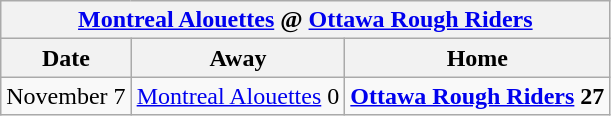<table class="wikitable">
<tr>
<th colspan="3"><a href='#'>Montreal Alouettes</a> @ <a href='#'>Ottawa Rough Riders</a></th>
</tr>
<tr>
<th>Date</th>
<th>Away</th>
<th>Home</th>
</tr>
<tr>
<td>November 7</td>
<td><a href='#'>Montreal Alouettes</a> 0</td>
<td><strong><a href='#'>Ottawa Rough Riders</a> 27</strong></td>
</tr>
</table>
